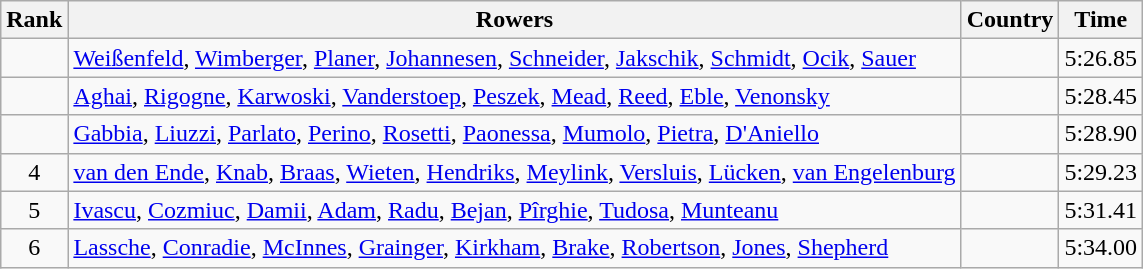<table class="wikitable" style="text-align:center">
<tr>
<th>Rank</th>
<th>Rowers</th>
<th>Country</th>
<th>Time</th>
</tr>
<tr>
<td></td>
<td align="left"><a href='#'>Weißenfeld</a>, <a href='#'>Wimberger</a>, <a href='#'>Planer</a>, <a href='#'>Johannesen</a>, <a href='#'>Schneider</a>, <a href='#'>Jakschik</a>, <a href='#'>Schmidt</a>, <a href='#'>Ocik</a>, <a href='#'>Sauer</a></td>
<td align="left"></td>
<td>5:26.85</td>
</tr>
<tr>
<td></td>
<td align="left"><a href='#'>Aghai</a>, <a href='#'>Rigogne</a>, <a href='#'>Karwoski</a>, <a href='#'>Vanderstoep</a>, <a href='#'>Peszek</a>, <a href='#'>Mead</a>, <a href='#'>Reed</a>, <a href='#'>Eble</a>, <a href='#'>Venonsky</a></td>
<td align="left"></td>
<td>5:28.45</td>
</tr>
<tr>
<td></td>
<td align="left"><a href='#'>Gabbia</a>, <a href='#'>Liuzzi</a>, <a href='#'>Parlato</a>, <a href='#'>Perino</a>, <a href='#'>Rosetti</a>, <a href='#'>Paonessa</a>, <a href='#'>Mumolo</a>, <a href='#'>Pietra</a>, <a href='#'>D'Aniello</a></td>
<td align="left"></td>
<td>5:28.90</td>
</tr>
<tr>
<td>4</td>
<td align="left"><a href='#'>van den Ende</a>, <a href='#'>Knab</a>, <a href='#'>Braas</a>, <a href='#'>Wieten</a>, <a href='#'>Hendriks</a>, <a href='#'>Meylink</a>, <a href='#'>Versluis</a>, <a href='#'>Lücken</a>, <a href='#'>van Engelenburg</a></td>
<td align="left"></td>
<td>5:29.23</td>
</tr>
<tr>
<td>5</td>
<td align="left"><a href='#'>Ivascu</a>, <a href='#'>Cozmiuc</a>, <a href='#'>Damii</a>, <a href='#'>Adam</a>, <a href='#'>Radu</a>, <a href='#'>Bejan</a>, <a href='#'>Pîrghie</a>, <a href='#'>Tudosa</a>, <a href='#'>Munteanu</a></td>
<td align="left"></td>
<td>5:31.41</td>
</tr>
<tr>
<td>6</td>
<td align="left"><a href='#'>Lassche</a>, <a href='#'>Conradie</a>, <a href='#'>McInnes</a>, <a href='#'>Grainger</a>, <a href='#'>Kirkham</a>, <a href='#'>Brake</a>, <a href='#'>Robertson</a>, <a href='#'>Jones</a>, <a href='#'>Shepherd</a></td>
<td align="left"></td>
<td>5:34.00</td>
</tr>
</table>
